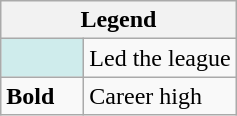<table class="wikitable">
<tr>
<th colspan="2">Legend</th>
</tr>
<tr>
<td style="background:#cfecec; width:3em;"></td>
<td>Led the league</td>
</tr>
<tr>
<td><strong>Bold</strong></td>
<td>Career high</td>
</tr>
</table>
